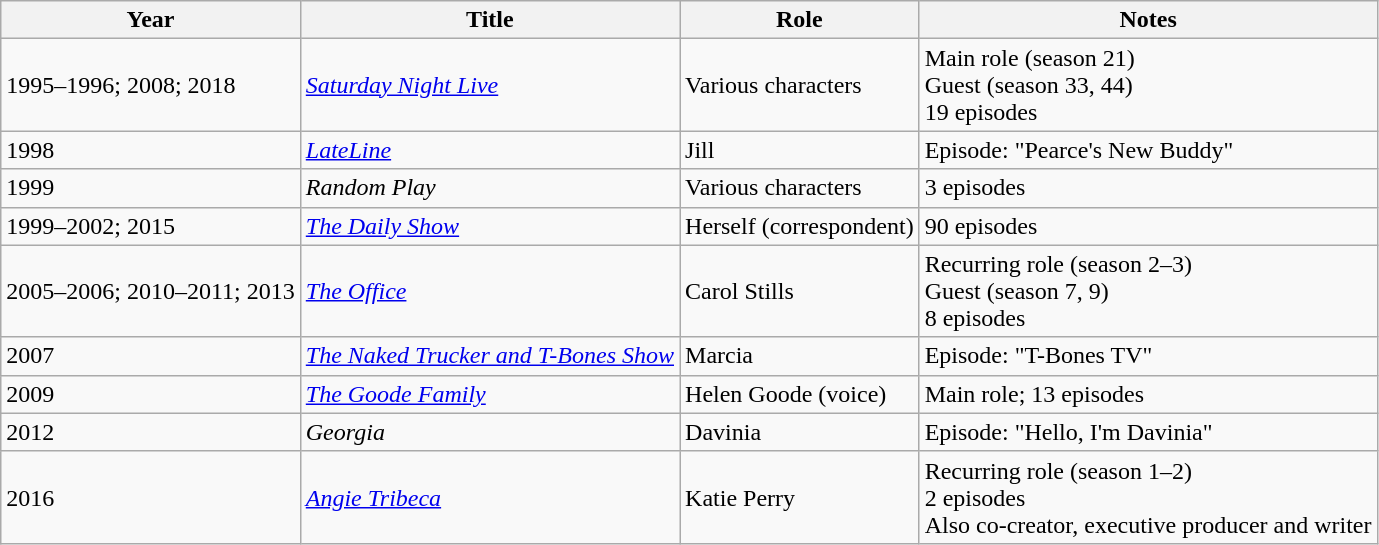<table class="wikitable sortable">
<tr>
<th>Year</th>
<th>Title</th>
<th>Role</th>
<th>Notes</th>
</tr>
<tr>
<td>1995–1996; 2008; 2018</td>
<td><em><a href='#'>Saturday Night Live</a></em></td>
<td>Various characters</td>
<td>Main role (season 21)<br>Guest (season 33, 44)<br>19 episodes</td>
</tr>
<tr>
<td>1998</td>
<td><em><a href='#'>LateLine</a></em></td>
<td>Jill</td>
<td>Episode: "Pearce's New Buddy"</td>
</tr>
<tr>
<td>1999</td>
<td><em>Random Play</em></td>
<td>Various characters</td>
<td>3 episodes</td>
</tr>
<tr>
<td>1999–2002; 2015</td>
<td><em><a href='#'>The Daily Show</a></em></td>
<td>Herself (correspondent)</td>
<td>90 episodes</td>
</tr>
<tr>
<td>2005–2006; 2010–2011; 2013</td>
<td><em><a href='#'>The Office</a></em></td>
<td>Carol Stills</td>
<td>Recurring role (season 2–3)<br>Guest (season 7, 9)<br>8 episodes</td>
</tr>
<tr>
<td>2007</td>
<td><em><a href='#'>The Naked Trucker and T-Bones Show</a></em></td>
<td>Marcia</td>
<td>Episode: "T-Bones TV"</td>
</tr>
<tr>
<td>2009</td>
<td><em><a href='#'>The Goode Family</a></em></td>
<td>Helen Goode (voice)</td>
<td>Main role; 13 episodes</td>
</tr>
<tr>
<td>2012</td>
<td><em>Georgia</em></td>
<td>Davinia</td>
<td>Episode: "Hello, I'm Davinia"</td>
</tr>
<tr>
<td>2016</td>
<td><em><a href='#'>Angie Tribeca</a></em></td>
<td>Katie Perry</td>
<td>Recurring role (season 1–2)<br>2 episodes<br>Also co-creator, executive producer and writer</td>
</tr>
</table>
